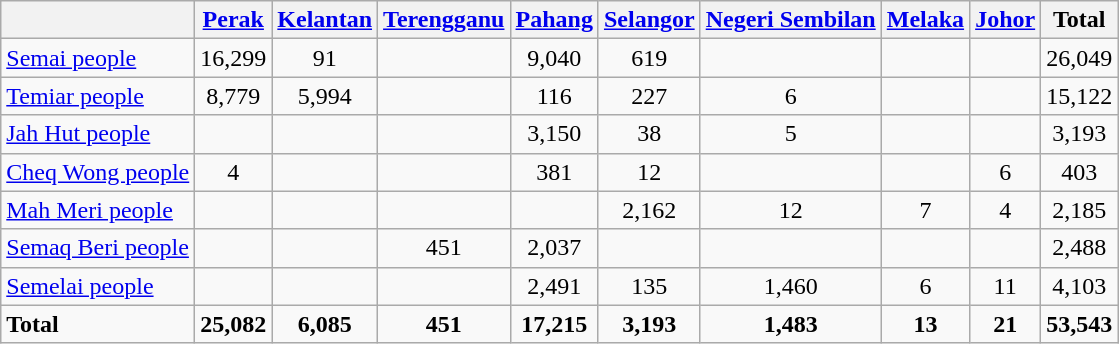<table class="wikitable"  style="text-align: center">
<tr>
<th></th>
<th><a href='#'>Perak</a></th>
<th><a href='#'>Kelantan</a></th>
<th><a href='#'>Terengganu</a></th>
<th><a href='#'>Pahang</a></th>
<th><a href='#'>Selangor</a></th>
<th><a href='#'>Negeri Sembilan</a></th>
<th><a href='#'>Melaka</a></th>
<th><a href='#'>Johor</a></th>
<th>Total</th>
</tr>
<tr>
<td style="text-align: left;"><a href='#'>Semai people</a></td>
<td>16,299</td>
<td>91</td>
<td></td>
<td>9,040</td>
<td>619</td>
<td></td>
<td></td>
<td></td>
<td>26,049</td>
</tr>
<tr>
<td style="text-align: left;"><a href='#'>Temiar people</a></td>
<td>8,779</td>
<td>5,994</td>
<td></td>
<td>116</td>
<td>227</td>
<td>6</td>
<td></td>
<td></td>
<td>15,122</td>
</tr>
<tr>
<td style="text-align: left;"><a href='#'>Jah Hut people</a></td>
<td></td>
<td></td>
<td></td>
<td>3,150</td>
<td>38</td>
<td>5</td>
<td></td>
<td></td>
<td>3,193</td>
</tr>
<tr>
<td style="text-align: left;"><a href='#'>Cheq Wong people</a></td>
<td>4</td>
<td></td>
<td></td>
<td>381</td>
<td>12</td>
<td></td>
<td></td>
<td>6</td>
<td>403</td>
</tr>
<tr>
<td style="text-align: left;"><a href='#'>Mah Meri people</a></td>
<td></td>
<td></td>
<td></td>
<td></td>
<td>2,162</td>
<td>12</td>
<td>7</td>
<td>4</td>
<td>2,185</td>
</tr>
<tr>
<td style="text-align: left;"><a href='#'>Semaq Beri people</a></td>
<td></td>
<td></td>
<td>451</td>
<td>2,037</td>
<td></td>
<td></td>
<td></td>
<td></td>
<td>2,488</td>
</tr>
<tr>
<td style="text-align: left;"><a href='#'>Semelai people</a></td>
<td></td>
<td></td>
<td></td>
<td>2,491</td>
<td>135</td>
<td>1,460</td>
<td>6</td>
<td>11</td>
<td>4,103</td>
</tr>
<tr>
<td style="text-align: left;"><strong>Total</strong></td>
<td><strong>25,082</strong></td>
<td><strong>6,085</strong></td>
<td><strong>451</strong></td>
<td><strong>17,215</strong></td>
<td><strong>3,193</strong></td>
<td><strong>1,483</strong></td>
<td><strong>13</strong></td>
<td><strong>21</strong></td>
<td><strong>53,543</strong></td>
</tr>
</table>
